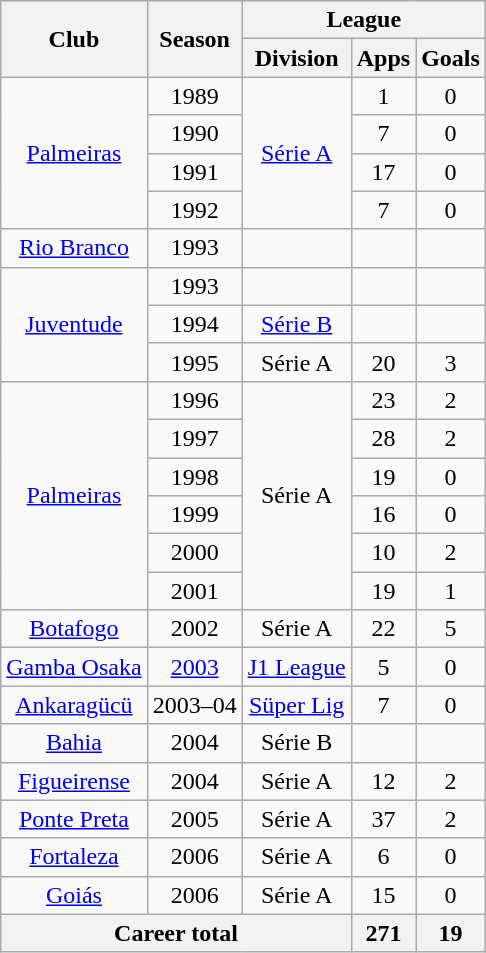<table class="wikitable" style="text-align:center">
<tr>
<th rowspan="2">Club</th>
<th rowspan="2">Season</th>
<th colspan="3">League</th>
</tr>
<tr>
<th>Division</th>
<th>Apps</th>
<th>Goals</th>
</tr>
<tr>
<td rowspan="4"><a href='#'>Palmeiras</a></td>
<td>1989</td>
<td rowspan="4"><a href='#'>Série A</a></td>
<td>1</td>
<td>0</td>
</tr>
<tr>
<td>1990</td>
<td>7</td>
<td>0</td>
</tr>
<tr>
<td>1991</td>
<td>17</td>
<td>0</td>
</tr>
<tr>
<td>1992</td>
<td>7</td>
<td>0</td>
</tr>
<tr>
<td><a href='#'>Rio Branco</a></td>
<td>1993</td>
<td></td>
<td></td>
<td></td>
</tr>
<tr>
<td rowspan="3"><a href='#'>Juventude</a></td>
<td>1993</td>
<td></td>
<td></td>
<td></td>
</tr>
<tr>
<td>1994</td>
<td><a href='#'>Série B</a></td>
<td></td>
<td></td>
</tr>
<tr>
<td>1995</td>
<td>Série A</td>
<td>20</td>
<td>3</td>
</tr>
<tr>
<td rowspan="6"><a href='#'>Palmeiras</a></td>
<td>1996</td>
<td rowspan="6">Série A</td>
<td>23</td>
<td>2</td>
</tr>
<tr>
<td>1997</td>
<td>28</td>
<td>2</td>
</tr>
<tr>
<td>1998</td>
<td>19</td>
<td>0</td>
</tr>
<tr>
<td>1999</td>
<td>16</td>
<td>0</td>
</tr>
<tr>
<td>2000</td>
<td>10</td>
<td>2</td>
</tr>
<tr>
<td>2001</td>
<td>19</td>
<td>1</td>
</tr>
<tr>
<td><a href='#'>Botafogo</a></td>
<td>2002</td>
<td>Série A</td>
<td>22</td>
<td>5</td>
</tr>
<tr>
<td><a href='#'>Gamba Osaka</a></td>
<td><a href='#'>2003</a></td>
<td><a href='#'>J1 League</a></td>
<td>5</td>
<td>0</td>
</tr>
<tr>
<td><a href='#'>Ankaragücü</a></td>
<td>2003–04</td>
<td><a href='#'>Süper Lig</a></td>
<td>7</td>
<td>0</td>
</tr>
<tr>
<td><a href='#'>Bahia</a></td>
<td>2004</td>
<td>Série B</td>
<td></td>
<td></td>
</tr>
<tr>
<td><a href='#'>Figueirense</a></td>
<td>2004</td>
<td>Série A</td>
<td>12</td>
<td>2</td>
</tr>
<tr>
<td><a href='#'>Ponte Preta</a></td>
<td>2005</td>
<td>Série A</td>
<td>37</td>
<td>2</td>
</tr>
<tr>
<td><a href='#'>Fortaleza</a></td>
<td>2006</td>
<td>Série A</td>
<td>6</td>
<td>0</td>
</tr>
<tr>
<td><a href='#'>Goiás</a></td>
<td>2006</td>
<td>Série A</td>
<td>15</td>
<td>0</td>
</tr>
<tr>
<th colspan="3">Career total</th>
<th>271</th>
<th>19</th>
</tr>
</table>
